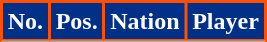<table class="wikitable sortable">
<tr>
<th style="background:#003087; color:#FFFFFF; border:2px solid #FE5000;" scope="col">No.</th>
<th style="background:#003087; color:#FFFFFF; border:2px solid #FE5000;" scope="col">Pos.</th>
<th style="background:#003087; color:#FFFFFF; border:2px solid #FE5000;" scope="col">Nation</th>
<th style="background:#003087; color:#FFFFFF; border:2px solid #FE5000;" scope="col">Player</th>
</tr>
<tr>
</tr>
</table>
